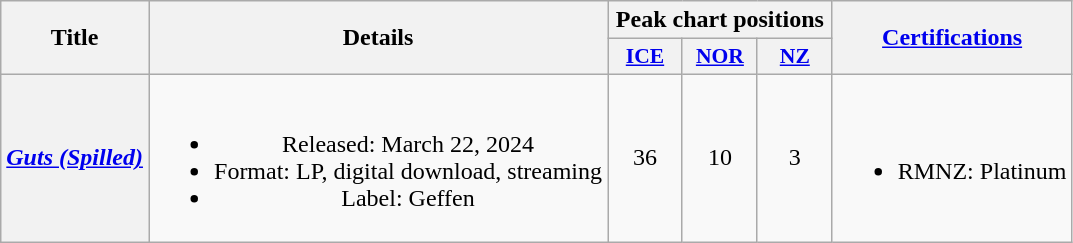<table class="wikitable plainrowheaders" style="text-align:center;">
<tr>
<th scope="col" rowspan="2">Title</th>
<th scope="col" rowspan="2">Details</th>
<th scope="col" colspan="3">Peak chart positions</th>
<th scope="col" rowspan="2"><a href='#'>Certifications</a></th>
</tr>
<tr>
<th scope="col" style="width:3em;font-size:90%;"><a href='#'>ICE</a><br></th>
<th scope="col" style="width:3em;font-size:90%;"><a href='#'>NOR</a><br></th>
<th scope="col" style="width:3em;font-size:90%;"><a href='#'>NZ</a><br></th>
</tr>
<tr>
<th scope="row"><em><a href='#'>Guts (Spilled)</a></em></th>
<td><br><ul><li>Released: March 22, 2024</li><li>Format: LP, digital download, streaming</li><li>Label: Geffen</li></ul></td>
<td>36</td>
<td>10</td>
<td>3</td>
<td><br><ul><li>RMNZ: Platinum</li></ul></td>
</tr>
</table>
